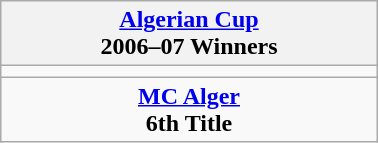<table class="wikitable" style="text-align: center; margin: 0 auto; width: 20%">
<tr>
<th><a href='#'>Algerian Cup</a><br>2006–07 Winners</th>
</tr>
<tr>
<td></td>
</tr>
<tr>
<td><strong><a href='#'>MC Alger</a></strong><br><strong>6th Title</strong></td>
</tr>
</table>
